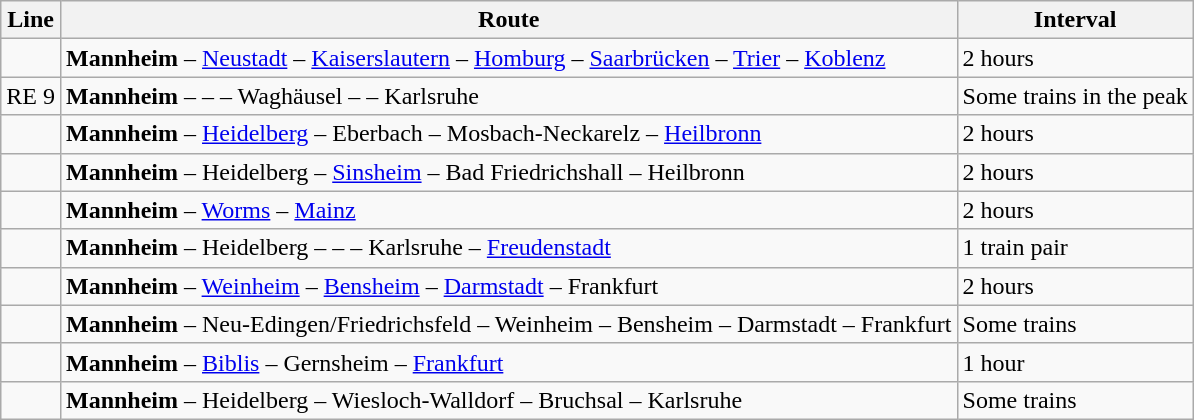<table class="wikitable">
<tr>
<th>Line</th>
<th>Route</th>
<th>Interval</th>
</tr>
<tr>
<td></td>
<td><strong>Mannheim</strong> –  <a href='#'>Neustadt</a> – <a href='#'>Kaiserslautern</a> – <a href='#'>Homburg</a> – <a href='#'>Saarbrücken</a> – <a href='#'>Trier</a> – <a href='#'>Koblenz</a></td>
<td>2 hours</td>
</tr>
<tr>
<td>RE 9</td>
<td><strong>Mannheim</strong> –  –  – Waghäusel –  – Karlsruhe</td>
<td>Some trains in the peak</td>
</tr>
<tr>
<td></td>
<td><strong>Mannheim</strong> – <a href='#'>Heidelberg</a> – Eberbach – Mosbach-Neckarelz –  <a href='#'>Heilbronn</a></td>
<td>2 hours</td>
</tr>
<tr>
<td></td>
<td><strong>Mannheim</strong> – Heidelberg – <a href='#'>Sinsheim</a> – Bad Friedrichshall – Heilbronn</td>
<td>2 hours</td>
</tr>
<tr>
<td></td>
<td><strong>Mannheim</strong> –  <a href='#'>Worms</a> – <a href='#'>Mainz</a></td>
<td>2 hours</td>
</tr>
<tr>
<td></td>
<td><strong>Mannheim</strong> – Heidelberg –  –  – Karlsruhe – <a href='#'>Freudenstadt</a></td>
<td>1 train pair</td>
</tr>
<tr>
<td></td>
<td><strong>Mannheim</strong> – <a href='#'>Weinheim</a> – <a href='#'>Bensheim</a> – <a href='#'>Darmstadt</a> – Frankfurt</td>
<td>2 hours</td>
</tr>
<tr>
<td></td>
<td><strong>Mannheim</strong> – Neu-Edingen/Friedrichsfeld – Weinheim – Bensheim – Darmstadt – Frankfurt</td>
<td>Some trains</td>
</tr>
<tr>
<td></td>
<td><strong>Mannheim</strong> – <a href='#'>Biblis</a> – Gernsheim – <a href='#'>Frankfurt</a></td>
<td>1 hour</td>
</tr>
<tr>
<td></td>
<td><strong>Mannheim</strong> – Heidelberg – Wiesloch-Walldorf – Bruchsal – Karlsruhe</td>
<td>Some trains</td>
</tr>
</table>
